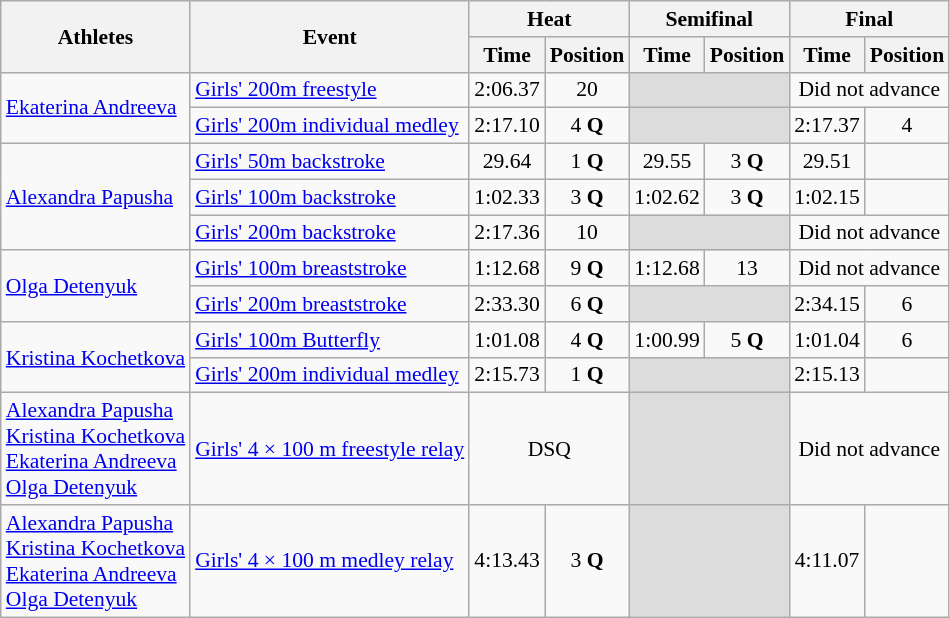<table class="wikitable" border="1" style="font-size:90%">
<tr>
<th rowspan=2>Athletes</th>
<th rowspan=2>Event</th>
<th colspan=2>Heat</th>
<th colspan=2>Semifinal</th>
<th colspan=2>Final</th>
</tr>
<tr>
<th>Time</th>
<th>Position</th>
<th>Time</th>
<th>Position</th>
<th>Time</th>
<th>Position</th>
</tr>
<tr>
<td rowspan=2><a href='#'>Ekaterina Andreeva</a></td>
<td><a href='#'>Girls' 200m freestyle</a></td>
<td align=center>2:06.37</td>
<td align=center>20</td>
<td colspan=2 bgcolor=#DCDCDC></td>
<td colspan="2" align=center>Did not advance</td>
</tr>
<tr>
<td><a href='#'>Girls' 200m individual medley</a></td>
<td align=center>2:17.10</td>
<td align=center>4 <strong>Q</strong></td>
<td colspan=2 bgcolor=#DCDCDC></td>
<td align=center>2:17.37</td>
<td align=center>4</td>
</tr>
<tr>
<td rowspan=3><a href='#'>Alexandra Papusha</a></td>
<td><a href='#'>Girls' 50m backstroke</a></td>
<td align=center>29.64</td>
<td align=center>1 <strong>Q</strong></td>
<td align=center>29.55</td>
<td align=center>3 <strong>Q</strong></td>
<td align=center>29.51</td>
<td align=center></td>
</tr>
<tr>
<td><a href='#'>Girls' 100m backstroke</a></td>
<td align=center>1:02.33</td>
<td align=center>3 <strong>Q</strong></td>
<td align=center>1:02.62</td>
<td align=center>3 <strong>Q</strong></td>
<td align=center>1:02.15</td>
<td align=center></td>
</tr>
<tr>
<td><a href='#'>Girls' 200m backstroke</a></td>
<td align=center>2:17.36</td>
<td align=center>10</td>
<td colspan=2 bgcolor=#DCDCDC></td>
<td colspan="2" align=center>Did not advance</td>
</tr>
<tr>
<td rowspan=2><a href='#'>Olga Detenyuk</a></td>
<td><a href='#'>Girls' 100m breaststroke</a></td>
<td align=center>1:12.68</td>
<td align=center>9 <strong>Q</strong></td>
<td align=center>1:12.68</td>
<td align=center>13</td>
<td colspan="2" align=center>Did not advance</td>
</tr>
<tr>
<td><a href='#'>Girls' 200m breaststroke</a></td>
<td align=center>2:33.30</td>
<td align=center>6 <strong>Q</strong></td>
<td colspan=2 bgcolor=#DCDCDC></td>
<td align=center>2:34.15</td>
<td align=center>6</td>
</tr>
<tr>
<td rowspan=2><a href='#'>Kristina Kochetkova</a></td>
<td><a href='#'>Girls' 100m Butterfly</a></td>
<td align=center>1:01.08</td>
<td align=center>4 <strong>Q</strong></td>
<td align=center>1:00.99</td>
<td align=center>5 <strong>Q</strong></td>
<td align=center>1:01.04</td>
<td align=center>6</td>
</tr>
<tr>
<td><a href='#'>Girls' 200m individual medley</a></td>
<td align=center>2:15.73</td>
<td align=center>1 <strong>Q</strong></td>
<td colspan=2 bgcolor=#DCDCDC></td>
<td align=center>2:15.13</td>
<td align=center></td>
</tr>
<tr>
<td><a href='#'>Alexandra Papusha</a><br><a href='#'>Kristina Kochetkova</a><br><a href='#'>Ekaterina Andreeva</a><br><a href='#'>Olga Detenyuk</a></td>
<td><a href='#'>Girls' 4 × 100 m freestyle relay</a></td>
<td colspan="2" align=center>DSQ</td>
<td colspan=2 bgcolor=#DCDCDC></td>
<td colspan="2" align=center>Did not advance</td>
</tr>
<tr>
<td><a href='#'>Alexandra Papusha</a><br><a href='#'>Kristina Kochetkova</a><br><a href='#'>Ekaterina Andreeva</a><br><a href='#'>Olga Detenyuk</a></td>
<td><a href='#'>Girls' 4 × 100 m medley relay</a></td>
<td align=center>4:13.43</td>
<td align=center>3 <strong>Q</strong></td>
<td colspan=2 bgcolor=#DCDCDC></td>
<td align=center>4:11.07</td>
<td align=center></td>
</tr>
</table>
